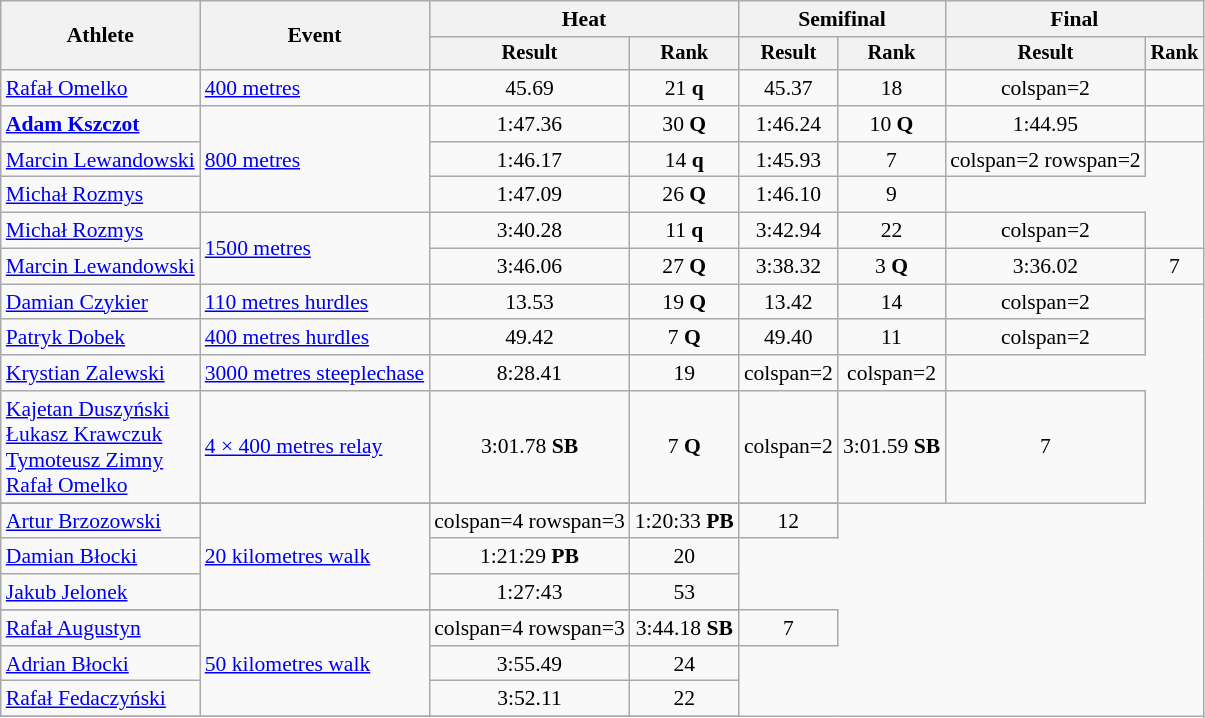<table class="wikitable" style="font-size:90%">
<tr>
<th rowspan="2">Athlete</th>
<th rowspan="2">Event</th>
<th colspan="2">Heat</th>
<th colspan="2">Semifinal</th>
<th colspan="2">Final</th>
</tr>
<tr style="font-size:95%">
<th>Result</th>
<th>Rank</th>
<th>Result</th>
<th>Rank</th>
<th>Result</th>
<th>Rank</th>
</tr>
<tr style=text-align:center>
<td style=text-align:left><a href='#'>Rafał Omelko</a></td>
<td style=text-align:left><a href='#'>400 metres</a></td>
<td>45.69</td>
<td>21 <strong>q</strong></td>
<td>45.37</td>
<td>18</td>
<td>colspan=2 </td>
</tr>
<tr style=text-align:center>
<td style=text-align:left><strong><a href='#'>Adam Kszczot</a></strong></td>
<td style=text-align:left rowspan=3><a href='#'>800 metres</a></td>
<td>1:47.36</td>
<td>30 <strong>Q</strong></td>
<td>1:46.24</td>
<td>10 <strong>Q</strong></td>
<td>1:44.95</td>
<td></td>
</tr>
<tr style=text-align:center>
<td style=text-align:left><a href='#'>Marcin Lewandowski</a></td>
<td>1:46.17</td>
<td>14 <strong>q</strong></td>
<td>1:45.93</td>
<td>7</td>
<td>colspan=2 rowspan=2 </td>
</tr>
<tr style=text-align:center>
<td style=text-align:left><a href='#'>Michał Rozmys</a></td>
<td>1:47.09</td>
<td>26 <strong>Q</strong></td>
<td>1:46.10</td>
<td>9</td>
</tr>
<tr style=text-align:center>
<td style=text-align:left><a href='#'>Michał Rozmys</a></td>
<td style=text-align:left rowspan=2><a href='#'>1500 metres</a></td>
<td>3:40.28</td>
<td>11 <strong>q</strong></td>
<td>3:42.94</td>
<td>22</td>
<td>colspan=2 </td>
</tr>
<tr style=text-align:center>
<td style=text-align:left><a href='#'>Marcin Lewandowski</a></td>
<td>3:46.06</td>
<td>27 <strong>Q</strong></td>
<td>3:38.32</td>
<td>3 <strong>Q</strong></td>
<td>3:36.02</td>
<td>7</td>
</tr>
<tr style=text-align:center>
<td style=text-align:left><a href='#'>Damian Czykier</a></td>
<td style=text-align:left><a href='#'>110 metres hurdles</a></td>
<td>13.53</td>
<td>19 <strong>Q</strong></td>
<td>13.42</td>
<td>14</td>
<td>colspan=2 </td>
</tr>
<tr style=text-align:center>
<td style=text-align:left><a href='#'>Patryk Dobek</a></td>
<td style=text-align:left><a href='#'>400 metres hurdles</a></td>
<td>49.42</td>
<td>7 <strong>Q</strong></td>
<td>49.40</td>
<td>11</td>
<td>colspan=2 </td>
</tr>
<tr style=text-align:center>
<td style=text-align:left><a href='#'>Krystian Zalewski</a></td>
<td style=text-align:left><a href='#'>3000 metres steeplechase</a></td>
<td>8:28.41</td>
<td>19</td>
<td>colspan=2 </td>
<td>colspan=2 </td>
</tr>
<tr style=text-align:center>
<td style=text-align:left><a href='#'>Kajetan Duszyński</a><br><a href='#'>Łukasz Krawczuk</a><br><a href='#'>Tymoteusz Zimny</a><br><a href='#'>Rafał Omelko</a></td>
<td style=text-align:left><a href='#'>4 × 400 metres relay</a></td>
<td>3:01.78 <strong>SB</strong></td>
<td>7 <strong>Q</strong></td>
<td>colspan=2 </td>
<td>3:01.59 <strong>SB</strong></td>
<td>7</td>
</tr>
<tr>
</tr>
<tr style=text-align:center>
<td style=text-align:left><a href='#'>Artur Brzozowski</a></td>
<td style=text-align:left rowspan=3><a href='#'>20 kilometres walk</a></td>
<td>colspan=4 rowspan=3 </td>
<td>1:20:33 <strong>PB</strong></td>
<td>12</td>
</tr>
<tr style=text-align:center>
<td style=text-align:left><a href='#'>Damian Błocki</a></td>
<td>1:21:29 <strong>PB</strong></td>
<td>20</td>
</tr>
<tr style=text-align:center>
<td style=text-align:left><a href='#'>Jakub Jelonek</a></td>
<td>1:27:43</td>
<td>53</td>
</tr>
<tr>
</tr>
<tr style=text-align:center>
<td style=text-align:left><a href='#'>Rafał Augustyn</a></td>
<td style=text-align:left rowspan=3><a href='#'>50 kilometres walk</a></td>
<td>colspan=4 rowspan=3 </td>
<td>3:44.18 <strong>SB</strong></td>
<td>7</td>
</tr>
<tr style=text-align:center>
<td style=text-align:left><a href='#'>Adrian Błocki</a></td>
<td>3:55.49</td>
<td>24</td>
</tr>
<tr style=text-align:center>
<td style=text-align:left><a href='#'>Rafał Fedaczyński</a></td>
<td>3:52.11</td>
<td>22</td>
</tr>
<tr>
</tr>
</table>
